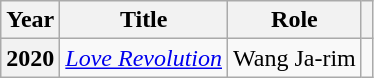<table class="wikitable plainrowheaders sortable">
<tr>
<th scope="col">Year</th>
<th scope="col">Title</th>
<th scope="col">Role</th>
<th scope="col" class="unsortable"><br></th>
</tr>
<tr>
<th scope="row">2020</th>
<td><em><a href='#'>Love Revolution</a></em></td>
<td>Wang Ja-rim</td>
<td style="text-align:center"></td>
</tr>
</table>
